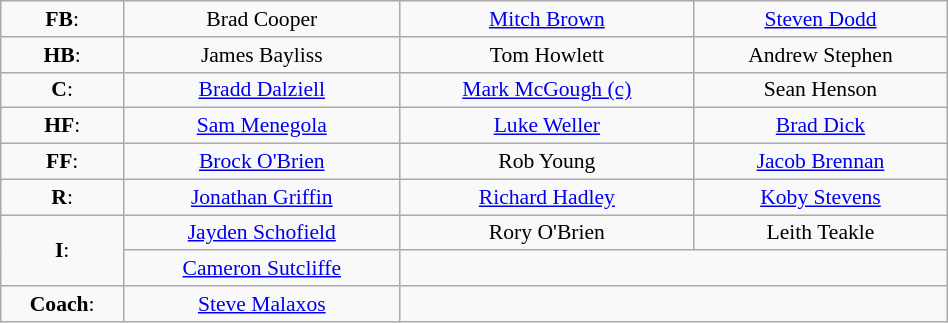<table class="wikitable" width="50%" align="center" style="font-size:90%; text-align: center">
<tr>
<td><strong>FB</strong>:</td>
<td>Brad Cooper</td>
<td><a href='#'>Mitch Brown</a></td>
<td><a href='#'>Steven Dodd</a></td>
</tr>
<tr>
<td><strong>HB</strong>:</td>
<td>James Bayliss</td>
<td>Tom Howlett</td>
<td>Andrew Stephen</td>
</tr>
<tr>
<td><strong>C</strong>:</td>
<td><a href='#'>Bradd Dalziell</a></td>
<td><a href='#'>Mark McGough (c)</a></td>
<td>Sean Henson</td>
</tr>
<tr>
<td><strong>HF</strong>:</td>
<td><a href='#'>Sam Menegola</a></td>
<td><a href='#'>Luke Weller</a></td>
<td><a href='#'>Brad Dick</a></td>
</tr>
<tr>
<td><strong>FF</strong>:</td>
<td><a href='#'>Brock O'Brien</a></td>
<td>Rob Young</td>
<td><a href='#'>Jacob Brennan</a></td>
</tr>
<tr>
<td><strong>R</strong>:</td>
<td><a href='#'>Jonathan Griffin</a></td>
<td><a href='#'>Richard Hadley</a></td>
<td><a href='#'>Koby Stevens</a></td>
</tr>
<tr>
<td rowspan="2"><strong>I</strong>:</td>
<td><a href='#'>Jayden Schofield</a></td>
<td>Rory O'Brien</td>
<td>Leith Teakle</td>
</tr>
<tr>
<td><a href='#'>Cameron Sutcliffe</a></td>
<td colspan="2"></td>
</tr>
<tr>
<td><strong>Coach</strong>:</td>
<td><a href='#'>Steve Malaxos</a></td>
<td colspan="2"></td>
</tr>
</table>
